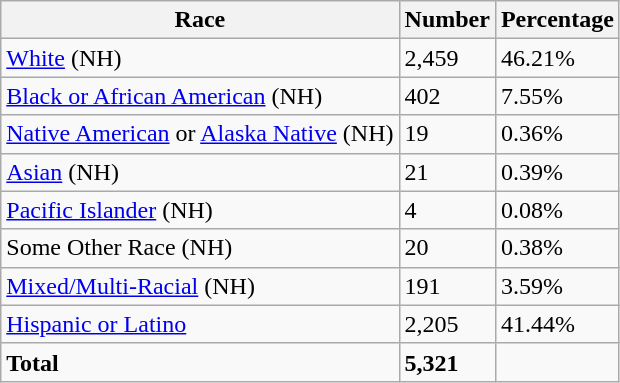<table class="wikitable">
<tr>
<th>Race</th>
<th>Number</th>
<th>Percentage</th>
</tr>
<tr>
<td><a href='#'>White</a> (NH)</td>
<td>2,459</td>
<td>46.21%</td>
</tr>
<tr>
<td><a href='#'>Black or African American</a> (NH)</td>
<td>402</td>
<td>7.55%</td>
</tr>
<tr>
<td><a href='#'>Native American</a> or <a href='#'>Alaska Native</a> (NH)</td>
<td>19</td>
<td>0.36%</td>
</tr>
<tr>
<td><a href='#'>Asian</a> (NH)</td>
<td>21</td>
<td>0.39%</td>
</tr>
<tr>
<td><a href='#'>Pacific Islander</a> (NH)</td>
<td>4</td>
<td>0.08%</td>
</tr>
<tr>
<td>Some Other Race (NH)</td>
<td>20</td>
<td>0.38%</td>
</tr>
<tr>
<td><a href='#'>Mixed/Multi-Racial</a> (NH)</td>
<td>191</td>
<td>3.59%</td>
</tr>
<tr>
<td><a href='#'>Hispanic or Latino</a></td>
<td>2,205</td>
<td>41.44%</td>
</tr>
<tr>
<td><strong>Total</strong></td>
<td><strong>5,321</strong></td>
<td></td>
</tr>
</table>
